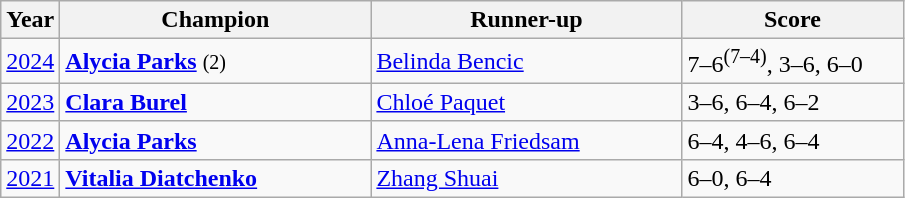<table class="wikitable">
<tr>
<th>Year</th>
<th width="200">Champion</th>
<th width="200">Runner-up</th>
<th width="140">Score</th>
</tr>
<tr>
<td><a href='#'>2024</a></td>
<td> <strong><a href='#'>Alycia Parks</a></strong> <small>(2)</small></td>
<td> <a href='#'>Belinda Bencic</a></td>
<td>7–6<sup>(7–4)</sup>, 3–6, 6–0</td>
</tr>
<tr>
<td><a href='#'>2023</a></td>
<td> <strong><a href='#'>Clara Burel</a></strong></td>
<td> <a href='#'>Chloé Paquet</a></td>
<td>3–6, 6–4, 6–2</td>
</tr>
<tr>
<td><a href='#'>2022</a></td>
<td> <strong><a href='#'>Alycia Parks</a></strong></td>
<td> <a href='#'>Anna-Lena Friedsam</a></td>
<td>6–4, 4–6, 6–4</td>
</tr>
<tr>
<td><a href='#'>2021</a></td>
<td> <strong><a href='#'>Vitalia Diatchenko</a></strong></td>
<td> <a href='#'>Zhang Shuai</a></td>
<td>6–0, 6–4</td>
</tr>
</table>
